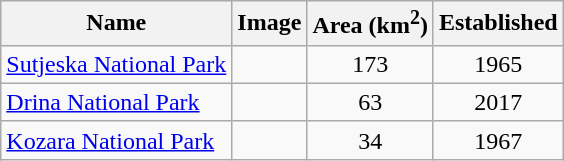<table class="wikitable"  style="margin:1em auto;">
<tr>
<th>Name</th>
<th>Image</th>
<th>Area (km<sup>2</sup>)</th>
<th>Established</th>
</tr>
<tr>
<td align="left"><a href='#'>Sutjeska National Park</a></td>
<td></td>
<td align="center">173</td>
<td align="center">1965</td>
</tr>
<tr>
<td align="left"><a href='#'>Drina National Park</a></td>
<td></td>
<td align="center">63</td>
<td align="center">2017</td>
</tr>
<tr>
<td align="left"><a href='#'>Kozara National Park</a></td>
<td></td>
<td align="center">34</td>
<td align="center">1967</td>
</tr>
</table>
